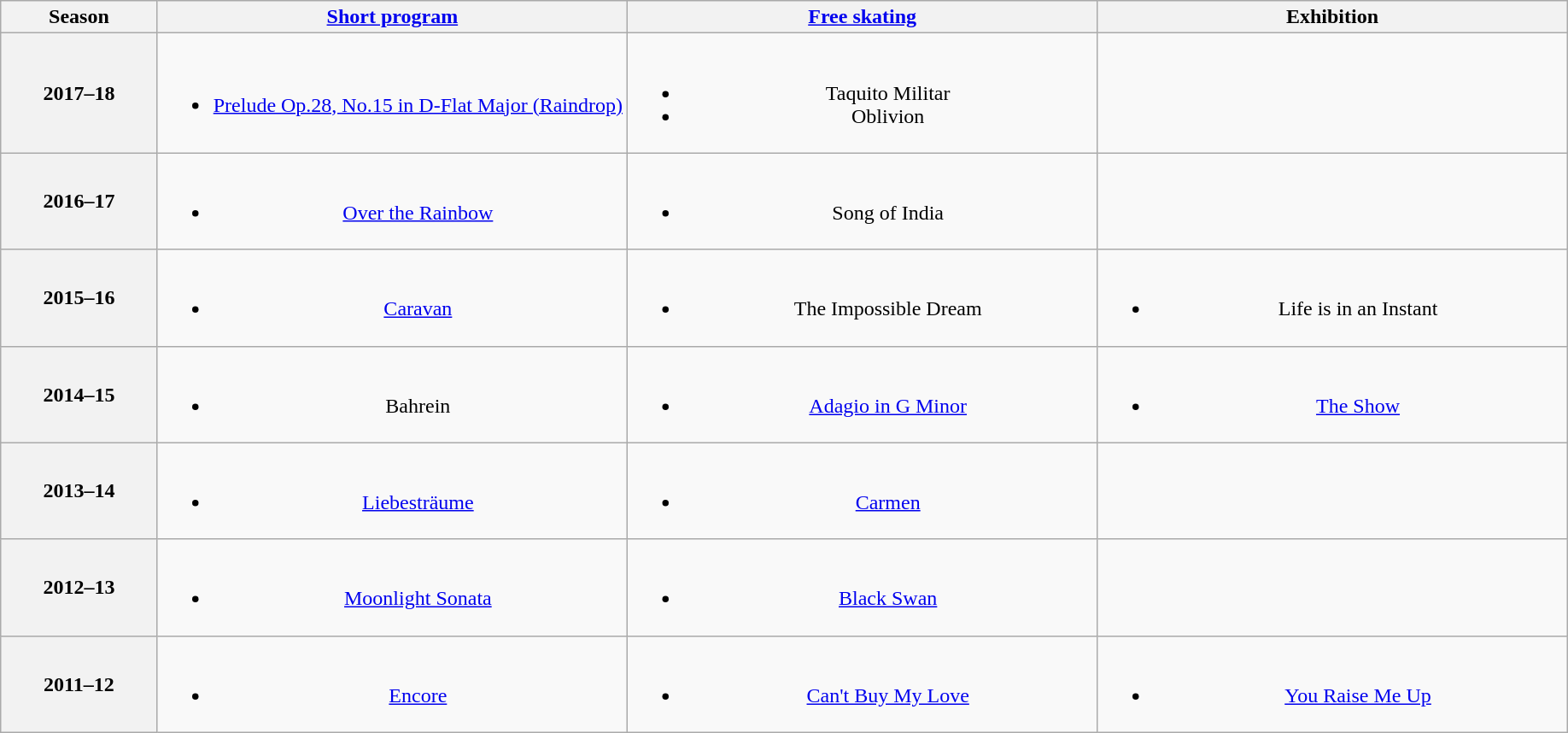<table class="wikitable" style="text-align: center">
<tr>
<th width="10%">Season</th>
<th width="30%"><a href='#'>Short program</a></th>
<th width="30%"><a href='#'>Free skating</a></th>
<th width="30%">Exhibition</th>
</tr>
<tr>
<th>2017–18 <br></th>
<td><br><ul><li><a href='#'>Prelude Op.28, No.15 in D-Flat Major (Raindrop)</a> <br> </li></ul></td>
<td><br><ul><li>Taquito Militar</li><li>Oblivion <br> </li></ul></td>
<td></td>
</tr>
<tr>
<th>2016–17 <br> </th>
<td><br><ul><li><a href='#'>Over the Rainbow</a> <br> </li></ul></td>
<td><br><ul><li>Song of India <br></li></ul></td>
<td></td>
</tr>
<tr>
<th>2015–16 <br> </th>
<td><br><ul><li><a href='#'>Caravan</a> <br></li></ul></td>
<td><br><ul><li>The Impossible Dream <br></li></ul></td>
<td><br><ul><li>Life is in an Instant <br></li></ul></td>
</tr>
<tr>
<th>2014–15 <br> </th>
<td><br><ul><li>Bahrein <br></li></ul></td>
<td><br><ul><li><a href='#'>Adagio in G Minor</a> <br></li></ul></td>
<td><br><ul><li><a href='#'>The Show</a> <br></li></ul></td>
</tr>
<tr>
<th>2013–14 <br> </th>
<td><br><ul><li><a href='#'>Liebesträume</a> <br></li></ul></td>
<td><br><ul><li><a href='#'>Carmen</a> <br></li></ul></td>
<td></td>
</tr>
<tr>
<th>2012–13 <br> </th>
<td><br><ul><li><a href='#'>Moonlight Sonata</a> <br></li></ul></td>
<td><br><ul><li><a href='#'>Black Swan</a> <br></li></ul></td>
<td></td>
</tr>
<tr>
<th>2011–12 <br> </th>
<td><br><ul><li><a href='#'>Encore</a> <br></li></ul></td>
<td><br><ul><li><a href='#'>Can't Buy My Love</a> <br></li></ul></td>
<td><br><ul><li><a href='#'>You Raise Me Up</a></li></ul></td>
</tr>
</table>
